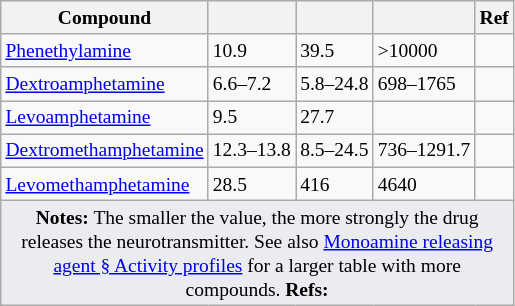<table class="wikitable floatright" style="font-size:small;">
<tr>
<th>Compound</th>
<th data-sort-type="number"></th>
<th data-sort-type="number"></th>
<th data-sort-type="number"></th>
<th>Ref</th>
</tr>
<tr>
<td><a href='#'>Phenethylamine</a></td>
<td>10.9</td>
<td>39.5</td>
<td>>10000</td>
<td></td>
</tr>
<tr>
<td><a href='#'>Dextroamphetamine</a></td>
<td>6.6–7.2</td>
<td>5.8–24.8</td>
<td>698–1765</td>
<td></td>
</tr>
<tr>
<td><a href='#'>Levoamphetamine</a></td>
<td>9.5</td>
<td>27.7</td>
<td></td>
<td></td>
</tr>
<tr>
<td><a href='#'>Dextromethamphetamine</a></td>
<td>12.3–13.8</td>
<td>8.5–24.5</td>
<td>736–1291.7</td>
<td></td>
</tr>
<tr>
<td><a href='#'>Levomethamphetamine</a></td>
<td>28.5</td>
<td>416</td>
<td>4640</td>
<td></td>
</tr>
<tr>
<td colspan="7" style="width: 1px; background-color:#eaecf0; text-align: center;"><strong>Notes:</strong> The smaller the value, the more strongly the drug releases the neurotransmitter. See also <a href='#'>Monoamine releasing agent § Activity profiles</a> for a larger table with more compounds. <strong>Refs:</strong> </td>
</tr>
</table>
